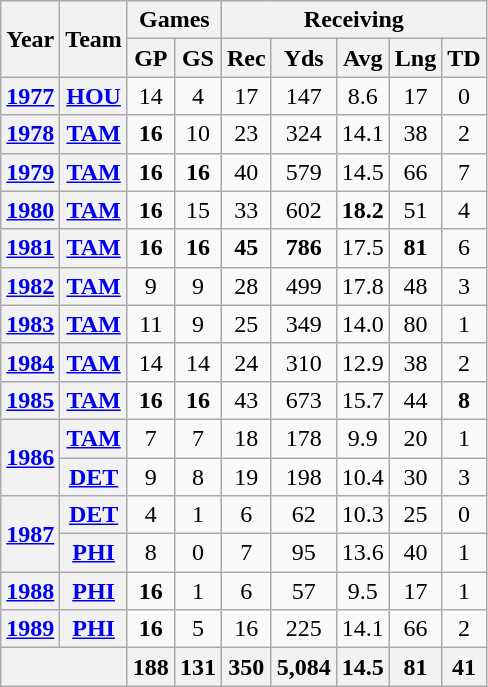<table class="wikitable" style="text-align:center">
<tr>
<th rowspan="2">Year</th>
<th rowspan="2">Team</th>
<th colspan="2">Games</th>
<th colspan="5">Receiving</th>
</tr>
<tr>
<th>GP</th>
<th>GS</th>
<th>Rec</th>
<th>Yds</th>
<th>Avg</th>
<th>Lng</th>
<th>TD</th>
</tr>
<tr>
<th><a href='#'>1977</a></th>
<th><a href='#'>HOU</a></th>
<td>14</td>
<td>4</td>
<td>17</td>
<td>147</td>
<td>8.6</td>
<td>17</td>
<td>0</td>
</tr>
<tr>
<th><a href='#'>1978</a></th>
<th><a href='#'>TAM</a></th>
<td><strong>16</strong></td>
<td>10</td>
<td>23</td>
<td>324</td>
<td>14.1</td>
<td>38</td>
<td>2</td>
</tr>
<tr>
<th><a href='#'>1979</a></th>
<th><a href='#'>TAM</a></th>
<td><strong>16</strong></td>
<td><strong>16</strong></td>
<td>40</td>
<td>579</td>
<td>14.5</td>
<td>66</td>
<td>7</td>
</tr>
<tr>
<th><a href='#'>1980</a></th>
<th><a href='#'>TAM</a></th>
<td><strong>16</strong></td>
<td>15</td>
<td>33</td>
<td>602</td>
<td><strong>18.2</strong></td>
<td>51</td>
<td>4</td>
</tr>
<tr>
<th><a href='#'>1981</a></th>
<th><a href='#'>TAM</a></th>
<td><strong>16</strong></td>
<td><strong>16</strong></td>
<td><strong>45</strong></td>
<td><strong>786</strong></td>
<td>17.5</td>
<td><strong>81</strong></td>
<td>6</td>
</tr>
<tr>
<th><a href='#'>1982</a></th>
<th><a href='#'>TAM</a></th>
<td>9</td>
<td>9</td>
<td>28</td>
<td>499</td>
<td>17.8</td>
<td>48</td>
<td>3</td>
</tr>
<tr>
<th><a href='#'>1983</a></th>
<th><a href='#'>TAM</a></th>
<td>11</td>
<td>9</td>
<td>25</td>
<td>349</td>
<td>14.0</td>
<td>80</td>
<td>1</td>
</tr>
<tr>
<th><a href='#'>1984</a></th>
<th><a href='#'>TAM</a></th>
<td>14</td>
<td>14</td>
<td>24</td>
<td>310</td>
<td>12.9</td>
<td>38</td>
<td>2</td>
</tr>
<tr>
<th><a href='#'>1985</a></th>
<th><a href='#'>TAM</a></th>
<td><strong>16</strong></td>
<td><strong>16</strong></td>
<td>43</td>
<td>673</td>
<td>15.7</td>
<td>44</td>
<td><strong>8</strong></td>
</tr>
<tr>
<th rowspan="2"><a href='#'>1986</a></th>
<th><a href='#'>TAM</a></th>
<td>7</td>
<td>7</td>
<td>18</td>
<td>178</td>
<td>9.9</td>
<td>20</td>
<td>1</td>
</tr>
<tr>
<th><a href='#'>DET</a></th>
<td>9</td>
<td>8</td>
<td>19</td>
<td>198</td>
<td>10.4</td>
<td>30</td>
<td>3</td>
</tr>
<tr>
<th rowspan="2"><a href='#'>1987</a></th>
<th><a href='#'>DET</a></th>
<td>4</td>
<td>1</td>
<td>6</td>
<td>62</td>
<td>10.3</td>
<td>25</td>
<td>0</td>
</tr>
<tr>
<th><a href='#'>PHI</a></th>
<td>8</td>
<td>0</td>
<td>7</td>
<td>95</td>
<td>13.6</td>
<td>40</td>
<td>1</td>
</tr>
<tr>
<th><a href='#'>1988</a></th>
<th><a href='#'>PHI</a></th>
<td><strong>16</strong></td>
<td>1</td>
<td>6</td>
<td>57</td>
<td>9.5</td>
<td>17</td>
<td>1</td>
</tr>
<tr>
<th><a href='#'>1989</a></th>
<th><a href='#'>PHI</a></th>
<td><strong>16</strong></td>
<td>5</td>
<td>16</td>
<td>225</td>
<td>14.1</td>
<td>66</td>
<td>2</td>
</tr>
<tr>
<th colspan="2"></th>
<th>188</th>
<th>131</th>
<th>350</th>
<th>5,084</th>
<th>14.5</th>
<th>81</th>
<th>41</th>
</tr>
</table>
